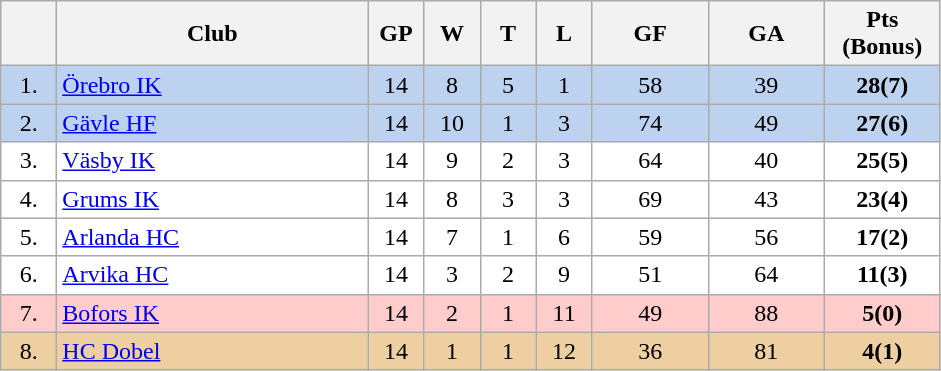<table class="wikitable">
<tr>
<th width="30"></th>
<th width="200">Club</th>
<th width="30">GP</th>
<th width="30">W</th>
<th width="30">T</th>
<th width="30">L</th>
<th width="70">GF</th>
<th width="70">GA</th>
<th width="70">Pts (Bonus)</th>
</tr>
<tr bgcolor="#BCD2EE" align="center">
<td>1.</td>
<td align="left"><a href='#'>Örebro IK</a></td>
<td>14</td>
<td>8</td>
<td>5</td>
<td>1</td>
<td>58</td>
<td>39</td>
<td><strong>28(7)</strong></td>
</tr>
<tr bgcolor="#BCD2EE" align="center">
<td>2.</td>
<td align="left"><a href='#'>Gävle HF</a></td>
<td>14</td>
<td>10</td>
<td>1</td>
<td>3</td>
<td>74</td>
<td>49</td>
<td><strong>27(6)</strong></td>
</tr>
<tr bgcolor="#FFFFFF" align="center">
<td>3.</td>
<td align="left"><a href='#'>Väsby IK</a></td>
<td>14</td>
<td>9</td>
<td>2</td>
<td>3</td>
<td>64</td>
<td>40</td>
<td><strong>25(5)</strong></td>
</tr>
<tr bgcolor="#FFFFFF" align="center">
<td>4.</td>
<td align="left"><a href='#'>Grums IK</a></td>
<td>14</td>
<td>8</td>
<td>3</td>
<td>3</td>
<td>69</td>
<td>43</td>
<td><strong>23(4)</strong></td>
</tr>
<tr bgcolor="#FFFFFF" align="center">
<td>5.</td>
<td align="left"><a href='#'>Arlanda HC</a></td>
<td>14</td>
<td>7</td>
<td>1</td>
<td>6</td>
<td>59</td>
<td>56</td>
<td><strong>17(2)</strong></td>
</tr>
<tr bgcolor="#FFFFFF" align="center">
<td>6.</td>
<td align="left"><a href='#'>Arvika HC</a></td>
<td>14</td>
<td>3</td>
<td>2</td>
<td>9</td>
<td>51</td>
<td>64</td>
<td><strong>11(3)</strong></td>
</tr>
<tr bgcolor="#FFCCCC" align="center">
<td>7.</td>
<td align="left"><a href='#'>Bofors IK</a></td>
<td>14</td>
<td>2</td>
<td>1</td>
<td>11</td>
<td>49</td>
<td>88</td>
<td><strong>5(0)</strong></td>
</tr>
<tr bgcolor="#EECFA1" align="center">
<td>8.</td>
<td align="left"><a href='#'>HC Dobel</a></td>
<td>14</td>
<td>1</td>
<td>1</td>
<td>12</td>
<td>36</td>
<td>81</td>
<td><strong>4(1)</strong></td>
</tr>
</table>
